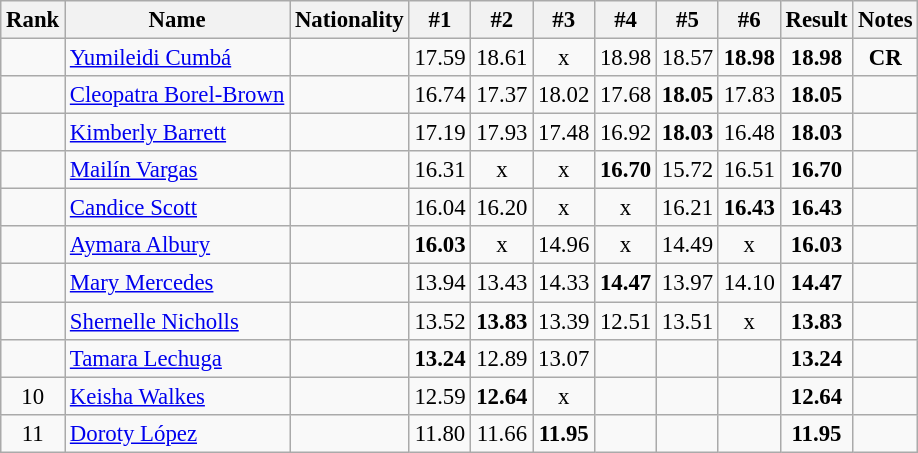<table class="wikitable sortable" style="text-align:center;font-size:95%">
<tr>
<th>Rank</th>
<th>Name</th>
<th>Nationality</th>
<th>#1</th>
<th>#2</th>
<th>#3</th>
<th>#4</th>
<th>#5</th>
<th>#6</th>
<th>Result</th>
<th>Notes</th>
</tr>
<tr>
<td></td>
<td align=left><a href='#'>Yumileidi Cumbá</a></td>
<td align=left></td>
<td>17.59</td>
<td>18.61</td>
<td>x</td>
<td>18.98</td>
<td>18.57</td>
<td><strong>18.98</strong></td>
<td><strong>18.98</strong></td>
<td><strong>CR</strong></td>
</tr>
<tr>
<td></td>
<td align=left><a href='#'>Cleopatra Borel-Brown</a></td>
<td align=left></td>
<td>16.74</td>
<td>17.37</td>
<td>18.02</td>
<td>17.68</td>
<td><strong>18.05</strong></td>
<td>17.83</td>
<td><strong>18.05</strong></td>
<td></td>
</tr>
<tr>
<td></td>
<td align=left><a href='#'>Kimberly Barrett</a></td>
<td align=left></td>
<td>17.19</td>
<td>17.93</td>
<td>17.48</td>
<td>16.92</td>
<td><strong>18.03</strong></td>
<td>16.48</td>
<td><strong>18.03</strong></td>
<td></td>
</tr>
<tr>
<td></td>
<td align=left><a href='#'>Mailín Vargas</a></td>
<td align=left></td>
<td>16.31</td>
<td>x</td>
<td>x</td>
<td><strong>16.70</strong></td>
<td>15.72</td>
<td>16.51</td>
<td><strong>16.70</strong></td>
<td></td>
</tr>
<tr>
<td></td>
<td align=left><a href='#'>Candice Scott</a></td>
<td align=left></td>
<td>16.04</td>
<td>16.20</td>
<td>x</td>
<td>x</td>
<td>16.21</td>
<td><strong>16.43</strong></td>
<td><strong>16.43</strong></td>
<td></td>
</tr>
<tr>
<td></td>
<td align=left><a href='#'>Aymara Albury</a></td>
<td align=left></td>
<td><strong>16.03</strong></td>
<td>x</td>
<td>14.96</td>
<td>x</td>
<td>14.49</td>
<td>x</td>
<td><strong>16.03</strong></td>
<td></td>
</tr>
<tr>
<td></td>
<td align=left><a href='#'>Mary Mercedes</a></td>
<td align=left></td>
<td>13.94</td>
<td>13.43</td>
<td>14.33</td>
<td><strong>14.47</strong></td>
<td>13.97</td>
<td>14.10</td>
<td><strong>14.47</strong></td>
<td></td>
</tr>
<tr>
<td></td>
<td align=left><a href='#'>Shernelle Nicholls</a></td>
<td align=left></td>
<td>13.52</td>
<td><strong>13.83</strong></td>
<td>13.39</td>
<td>12.51</td>
<td>13.51</td>
<td>x</td>
<td><strong>13.83</strong></td>
<td></td>
</tr>
<tr>
<td></td>
<td align=left><a href='#'>Tamara Lechuga</a></td>
<td align=left></td>
<td><strong>13.24</strong></td>
<td>12.89</td>
<td>13.07</td>
<td></td>
<td></td>
<td></td>
<td><strong>13.24</strong></td>
<td></td>
</tr>
<tr>
<td>10</td>
<td align=left><a href='#'>Keisha Walkes</a></td>
<td align=left></td>
<td>12.59</td>
<td><strong>12.64</strong></td>
<td>x</td>
<td></td>
<td></td>
<td></td>
<td><strong>12.64</strong></td>
<td></td>
</tr>
<tr>
<td>11</td>
<td align=left><a href='#'>Doroty López</a></td>
<td align=left></td>
<td>11.80</td>
<td>11.66</td>
<td><strong>11.95</strong></td>
<td></td>
<td></td>
<td></td>
<td><strong>11.95</strong></td>
<td></td>
</tr>
</table>
